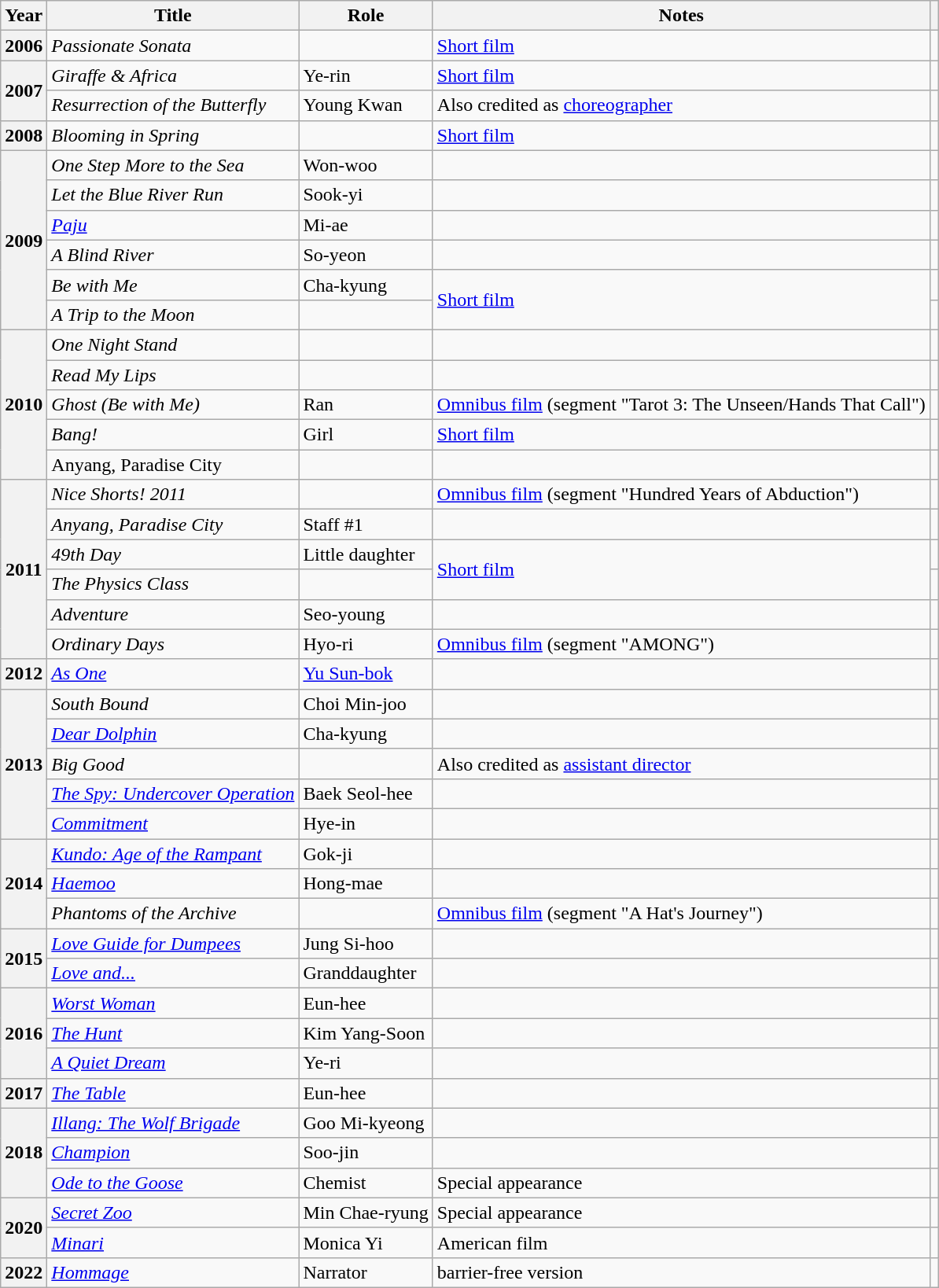<table class="wikitable plainrowheaders sortable">
<tr>
<th scope="col">Year</th>
<th scope="col">Title</th>
<th scope="col">Role</th>
<th scope="col">Notes</th>
<th scope="col" class="unsortable"></th>
</tr>
<tr>
<th scope="row">2006</th>
<td><em>Passionate Sonata</em></td>
<td></td>
<td><a href='#'>Short film</a></td>
<td style="text-align:center"></td>
</tr>
<tr>
<th scope="row" rowspan="2">2007</th>
<td><em>Giraffe & Africa</em></td>
<td>Ye-rin</td>
<td><a href='#'>Short film</a></td>
<td style="text-align:center"></td>
</tr>
<tr>
<td><em>Resurrection of the Butterfly</em></td>
<td>Young Kwan</td>
<td>Also credited as <a href='#'>choreographer</a></td>
<td style="text-align:center"></td>
</tr>
<tr>
<th scope="row">2008</th>
<td><em>Blooming in Spring</em></td>
<td></td>
<td><a href='#'>Short film</a></td>
<td style="text-align:center"></td>
</tr>
<tr>
<th scope="row" rowspan="6">2009</th>
<td><em>One Step More to the Sea</em></td>
<td>Won-woo</td>
<td></td>
<td style="text-align:center"></td>
</tr>
<tr>
<td><em>Let the Blue River Run</em></td>
<td>Sook-yi</td>
<td></td>
<td style="text-align:center"></td>
</tr>
<tr>
<td><em><a href='#'>Paju</a></em></td>
<td>Mi-ae</td>
<td></td>
<td style="text-align:center"></td>
</tr>
<tr>
<td><em>A Blind River</em></td>
<td>So-yeon</td>
<td></td>
<td style="text-align:center"></td>
</tr>
<tr>
<td><em>Be with Me</em></td>
<td>Cha-kyung</td>
<td rowspan="2"><a href='#'>Short film</a></td>
<td style="text-align:center"></td>
</tr>
<tr>
<td><em>A Trip to the Moon</em></td>
<td></td>
<td style="text-align:center"></td>
</tr>
<tr>
<th scope="row" rowspan="5">2010</th>
<td><em>One Night Stand</em></td>
<td></td>
<td></td>
<td style="text-align:center"></td>
</tr>
<tr>
<td><em>Read My Lips</em></td>
<td></td>
<td></td>
<td style="text-align:center"></td>
</tr>
<tr>
<td><em>Ghost (Be with Me)</em></td>
<td>Ran</td>
<td><a href='#'>Omnibus film</a> (segment "Tarot 3: The Unseen/Hands That Call")</td>
<td style="text-align:center"></td>
</tr>
<tr>
<td><em>Bang! </em></td>
<td>Girl</td>
<td><a href='#'>Short film</a></td>
<td style="text-align:center"></td>
</tr>
<tr>
<td>Anyang, Paradise City</td>
<td></td>
<td></td>
<td style="text-align:center"></td>
</tr>
<tr>
<th scope="row" rowspan="6">2011</th>
<td><em>Nice Shorts! 2011</em></td>
<td></td>
<td><a href='#'>Omnibus film</a> (segment "Hundred Years of Abduction")</td>
<td style="text-align:center"></td>
</tr>
<tr>
<td><em>Anyang, Paradise City</em></td>
<td>Staff #1</td>
<td></td>
<td style="text-align:center"></td>
</tr>
<tr>
<td><em>49th Day</em></td>
<td>Little daughter</td>
<td rowspan="2"><a href='#'>Short film</a></td>
<td style="text-align:center"></td>
</tr>
<tr>
<td><em>The Physics Class</em></td>
<td></td>
<td style="text-align:center"></td>
</tr>
<tr>
<td><em>Adventure</em></td>
<td>Seo-young</td>
<td></td>
<td style="text-align:center"></td>
</tr>
<tr>
<td><em>Ordinary Days</em></td>
<td>Hyo-ri</td>
<td><a href='#'>Omnibus film</a> (segment "AMONG")</td>
<td style="text-align:center"></td>
</tr>
<tr>
<th scope="row">2012</th>
<td><em><a href='#'>As One</a></em></td>
<td><a href='#'>Yu Sun-bok</a></td>
<td></td>
<td style="text-align:center"></td>
</tr>
<tr>
<th scope="row" rowspan="5">2013</th>
<td><em>South Bound</em></td>
<td>Choi Min-joo</td>
<td></td>
<td style="text-align:center"></td>
</tr>
<tr>
<td><em><a href='#'>Dear Dolphin</a></em></td>
<td>Cha-kyung</td>
<td></td>
<td style="text-align:center"></td>
</tr>
<tr>
<td><em>Big Good</em></td>
<td></td>
<td>Also credited as <a href='#'>assistant director</a></td>
<td style="text-align:center"></td>
</tr>
<tr>
<td><em><a href='#'>The Spy: Undercover Operation</a></em></td>
<td>Baek Seol-hee</td>
<td></td>
<td></td>
</tr>
<tr>
<td><em><a href='#'>Commitment</a></em></td>
<td>Hye-in</td>
<td></td>
<td style="text-align:center"></td>
</tr>
<tr>
<th scope="row" rowspan="3">2014</th>
<td><em><a href='#'>Kundo: Age of the Rampant</a></em></td>
<td>Gok-ji</td>
<td></td>
<td style="text-align:center"></td>
</tr>
<tr>
<td><em><a href='#'>Haemoo</a></em></td>
<td>Hong-mae</td>
<td></td>
<td style="text-align:center"></td>
</tr>
<tr>
<td><em>Phantoms of the Archive</em></td>
<td></td>
<td><a href='#'>Omnibus film</a> (segment "A Hat's Journey")</td>
<td style="text-align:center"></td>
</tr>
<tr>
<th scope="row" rowspan="2">2015</th>
<td><em><a href='#'>Love Guide for Dumpees</a></em></td>
<td>Jung Si-hoo</td>
<td></td>
<td style="text-align:center"></td>
</tr>
<tr>
<td><em><a href='#'>Love and...</a></em></td>
<td>Granddaughter</td>
<td></td>
<td style="text-align:center"></td>
</tr>
<tr>
<th scope="row" rowspan="3">2016</th>
<td><em><a href='#'>Worst Woman</a></em></td>
<td>Eun-hee</td>
<td></td>
<td style="text-align:center"></td>
</tr>
<tr>
<td><em><a href='#'>The Hunt</a></em></td>
<td>Kim Yang-Soon</td>
<td></td>
<td style="text-align:center"></td>
</tr>
<tr>
<td><em><a href='#'>A Quiet Dream</a></em></td>
<td>Ye-ri</td>
<td></td>
<td style="text-align:center"></td>
</tr>
<tr>
<th scope="row">2017</th>
<td><em><a href='#'>The Table</a></em></td>
<td>Eun-hee</td>
<td></td>
<td style="text-align:center"></td>
</tr>
<tr>
<th scope="row" rowspan="3">2018</th>
<td><em><a href='#'>Illang: The Wolf Brigade</a></em></td>
<td>Goo Mi-kyeong</td>
<td></td>
<td style="text-align:center"></td>
</tr>
<tr>
<td><em><a href='#'>Champion</a></em></td>
<td>Soo-jin</td>
<td></td>
<td style="text-align:center"></td>
</tr>
<tr>
<td><em><a href='#'>Ode to the Goose</a></em></td>
<td>Chemist</td>
<td>Special appearance</td>
<td style="text-align:center"></td>
</tr>
<tr>
<th scope="row" rowspan="2">2020</th>
<td><em><a href='#'>Secret Zoo</a></em></td>
<td>Min Chae-ryung</td>
<td>Special appearance</td>
<td style="text-align:center"></td>
</tr>
<tr>
<td><em><a href='#'>Minari</a></em></td>
<td>Monica Yi</td>
<td>American film</td>
<td style="text-align:center"></td>
</tr>
<tr>
<th scope="row">2022</th>
<td><em><a href='#'>Hommage</a></em></td>
<td>Narrator</td>
<td>barrier-free version</td>
<td style="text-align:center"></td>
</tr>
</table>
